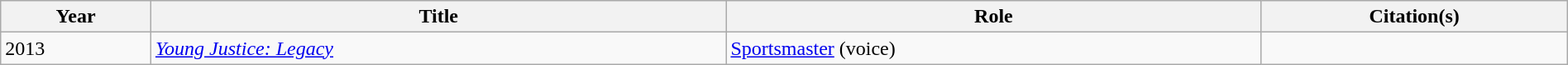<table class="wikitable sortable" style="width: 100%;">
<tr>
<th scope="col">Year</th>
<th scope="col">Title</th>
<th class="unsortable">Role</th>
<th class="unsortable">Citation(s)</th>
</tr>
<tr>
<td>2013</td>
<td><em><a href='#'>Young Justice: Legacy</a></em></td>
<td><a href='#'>Sportsmaster</a> (voice)</td>
<td></td>
</tr>
</table>
